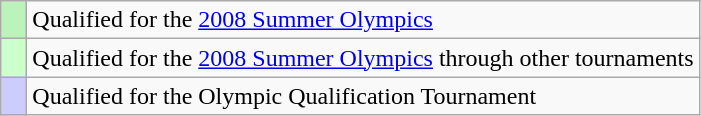<table class="wikitable" style="text-align: left;">
<tr>
<td style="width: 10px; background: #BBF3BB;"></td>
<td>Qualified for the <a href='#'>2008 Summer Olympics</a></td>
</tr>
<tr>
<td style="width: 10px; background: #CCFFCC;"></td>
<td>Qualified for the <a href='#'>2008 Summer Olympics</a> through other tournaments</td>
</tr>
<tr>
<td style="width: 10px; background: #CCCCFF;"></td>
<td>Qualified for the Olympic Qualification Tournament</td>
</tr>
</table>
